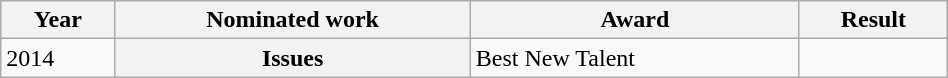<table class="wikitable plainrowheaders" style="width:50%;">
<tr>
<th>Year</th>
<th>Nominated work</th>
<th>Award</th>
<th>Result</th>
</tr>
<tr>
<td>2014</td>
<th scope="row">Issues</th>
<td>Best New Talent</td>
<td></td>
</tr>
</table>
